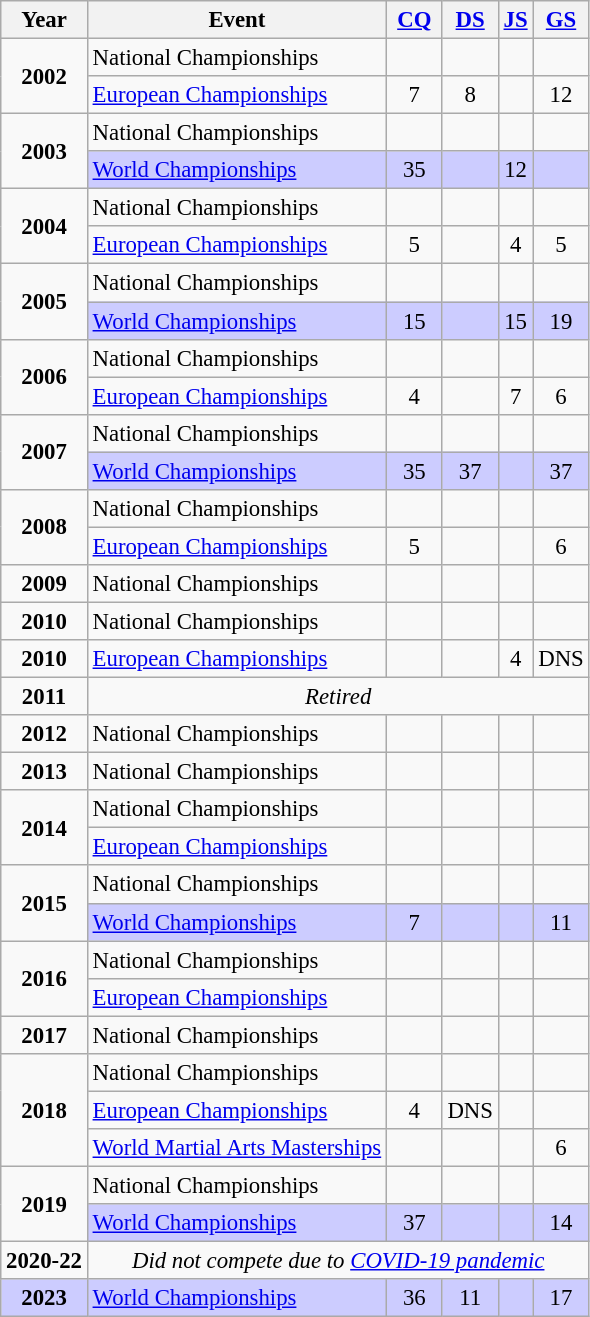<table class="wikitable" style="text-align:center; font-size:95%;">
<tr>
<th align="center">Year</th>
<th align="center">Event</th>
<th style="width:30px;"><a href='#'>CQ</a></th>
<th style="width:30px;"><a href='#'>DS</a></th>
<th><a href='#'>JS</a></th>
<th style="width:30px;"><a href='#'>GS</a></th>
</tr>
<tr>
<td rowspan="2"><strong>2002</strong></td>
<td align="left">National Championships</td>
<td></td>
<td></td>
<td></td>
<td></td>
</tr>
<tr>
<td align="left"><a href='#'>European Championships</a></td>
<td>7</td>
<td>8</td>
<td></td>
<td>12</td>
</tr>
<tr>
<td rowspan="2"><strong>2003</strong></td>
<td align="left">National Championships</td>
<td></td>
<td></td>
<td></td>
<td></td>
</tr>
<tr style="background:#ccf;">
<td align="left"><a href='#'>World Championships</a></td>
<td>35</td>
<td></td>
<td>12</td>
<td></td>
</tr>
<tr>
<td rowspan="2"><strong>2004</strong></td>
<td align="left">National Championships</td>
<td></td>
<td></td>
<td></td>
<td></td>
</tr>
<tr>
<td align="left"><a href='#'>European Championships</a></td>
<td>5</td>
<td></td>
<td>4</td>
<td>5</td>
</tr>
<tr>
<td rowspan="2"><strong>2005</strong></td>
<td align="left">National Championships</td>
<td></td>
<td></td>
<td></td>
<td></td>
</tr>
<tr style="background:#ccf;">
<td align="left"><a href='#'>World Championships</a></td>
<td>15</td>
<td></td>
<td>15</td>
<td>19</td>
</tr>
<tr>
<td rowspan="2"><strong>2006</strong></td>
<td align="left">National Championships</td>
<td></td>
<td></td>
<td></td>
<td></td>
</tr>
<tr>
<td align="left"><a href='#'>European Championships</a></td>
<td>4</td>
<td></td>
<td>7</td>
<td>6</td>
</tr>
<tr>
<td rowspan="2"><strong>2007</strong></td>
<td align="left">National Championships</td>
<td></td>
<td></td>
<td></td>
<td></td>
</tr>
<tr style="background:#ccf;">
<td align="left"><a href='#'>World Championships</a></td>
<td>35</td>
<td>37</td>
<td></td>
<td>37</td>
</tr>
<tr>
<td rowspan="2"><strong>2008</strong></td>
<td align="left">National Championships</td>
<td></td>
<td></td>
<td></td>
<td></td>
</tr>
<tr>
<td align="left"><a href='#'>European Championships</a></td>
<td>5</td>
<td></td>
<td></td>
<td>6</td>
</tr>
<tr>
<td><strong>2009</strong></td>
<td align="left">National Championships</td>
<td></td>
<td></td>
<td></td>
<td></td>
</tr>
<tr>
<td><strong>2010</strong></td>
<td align="left">National Championships</td>
<td></td>
<td></td>
<td></td>
<td></td>
</tr>
<tr>
<td><strong>2010</strong></td>
<td align="left"><a href='#'>European Championships</a></td>
<td></td>
<td></td>
<td>4</td>
<td>DNS</td>
</tr>
<tr>
<td><strong>2011</strong></td>
<td colspan="5"><em>Retired</em></td>
</tr>
<tr>
<td><strong>2012</strong></td>
<td align="left">National Championships</td>
<td></td>
<td></td>
<td></td>
<td></td>
</tr>
<tr>
<td><strong>2013</strong></td>
<td align="left">National Championships</td>
<td></td>
<td></td>
<td></td>
<td></td>
</tr>
<tr>
<td rowspan="2"><strong>2014</strong></td>
<td align="left">National Championships</td>
<td></td>
<td></td>
<td></td>
<td></td>
</tr>
<tr>
<td align="left"><a href='#'>European Championships</a></td>
<td></td>
<td></td>
<td></td>
<td></td>
</tr>
<tr>
<td rowspan="2"><strong>2015</strong></td>
<td align="left">National Championships</td>
<td></td>
<td></td>
<td></td>
<td></td>
</tr>
<tr style="background:#ccf;">
<td align="left"><a href='#'>World Championships</a></td>
<td>7</td>
<td></td>
<td></td>
<td>11</td>
</tr>
<tr>
<td rowspan="2"><strong>2016</strong></td>
<td align="left">National Championships</td>
<td></td>
<td></td>
<td></td>
<td></td>
</tr>
<tr>
<td align="left"><a href='#'>European Championships</a></td>
<td></td>
<td></td>
<td></td>
<td></td>
</tr>
<tr>
<td><strong>2017</strong></td>
<td align="left">National Championships</td>
<td></td>
<td></td>
<td></td>
<td></td>
</tr>
<tr>
<td rowspan="3"><strong>2018</strong></td>
<td align="left">National Championships</td>
<td></td>
<td></td>
<td></td>
<td></td>
</tr>
<tr>
<td align="left"><a href='#'>European Championships</a></td>
<td>4</td>
<td>DNS</td>
<td></td>
<td></td>
</tr>
<tr>
<td align="left"><a href='#'>World Martial Arts Masterships</a></td>
<td></td>
<td></td>
<td></td>
<td>6</td>
</tr>
<tr>
<td rowspan="2"><strong>2019</strong></td>
<td align="left">National Championships</td>
<td></td>
<td></td>
<td></td>
<td></td>
</tr>
<tr style="background:#ccf;">
<td align="left"><a href='#'>World Championships</a></td>
<td>37</td>
<td></td>
<td></td>
<td>14</td>
</tr>
<tr>
<td><strong>2020-22</strong></td>
<td colspan="5"><em>Did not compete due to <a href='#'>COVID-19 pandemic</a></em></td>
</tr>
<tr style="background:#ccf;">
<td><strong>2023</strong></td>
<td align="left"><a href='#'>World Championships</a></td>
<td>36</td>
<td>11</td>
<td></td>
<td>17</td>
</tr>
</table>
